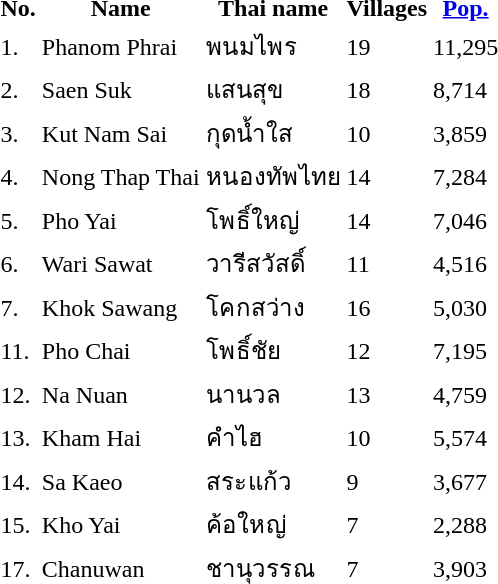<table>
<tr>
<th>No.</th>
<th>Name</th>
<th>Thai name</th>
<th>Villages</th>
<th><a href='#'>Pop.</a></th>
</tr>
<tr>
<td>1.</td>
<td>Phanom Phrai</td>
<td>พนมไพร</td>
<td>19</td>
<td>11,295</td>
<td></td>
</tr>
<tr>
<td>2.</td>
<td>Saen Suk</td>
<td>แสนสุข</td>
<td>18</td>
<td>8,714</td>
<td></td>
</tr>
<tr>
<td>3.</td>
<td>Kut Nam Sai</td>
<td>กุดน้ำใส</td>
<td>10</td>
<td>3,859</td>
<td></td>
</tr>
<tr>
<td>4.</td>
<td>Nong Thap Thai</td>
<td>หนองทัพไทย</td>
<td>14</td>
<td>7,284</td>
<td></td>
</tr>
<tr>
<td>5.</td>
<td>Pho Yai</td>
<td>โพธิ์ใหญ่</td>
<td>14</td>
<td>7,046</td>
<td></td>
</tr>
<tr>
<td>6.</td>
<td>Wari Sawat</td>
<td>วารีสวัสดิ์</td>
<td>11</td>
<td>4,516</td>
<td></td>
</tr>
<tr>
<td>7.</td>
<td>Khok Sawang</td>
<td>โคกสว่าง</td>
<td>16</td>
<td>5,030</td>
<td></td>
</tr>
<tr>
<td>11.</td>
<td>Pho Chai</td>
<td>โพธิ์ชัย</td>
<td>12</td>
<td>7,195</td>
<td></td>
</tr>
<tr>
<td>12.</td>
<td>Na Nuan</td>
<td>นานวล</td>
<td>13</td>
<td>4,759</td>
<td></td>
</tr>
<tr>
<td>13.</td>
<td>Kham Hai</td>
<td>คำไฮ</td>
<td>10</td>
<td>5,574</td>
<td></td>
</tr>
<tr>
<td>14.</td>
<td>Sa Kaeo</td>
<td>สระแก้ว</td>
<td>9</td>
<td>3,677</td>
<td></td>
</tr>
<tr>
<td>15.</td>
<td>Kho Yai</td>
<td>ค้อใหญ่</td>
<td>7</td>
<td>2,288</td>
<td></td>
</tr>
<tr>
<td>17.</td>
<td>Chanuwan</td>
<td>ชานุวรรณ</td>
<td>7</td>
<td>3,903</td>
<td></td>
</tr>
</table>
